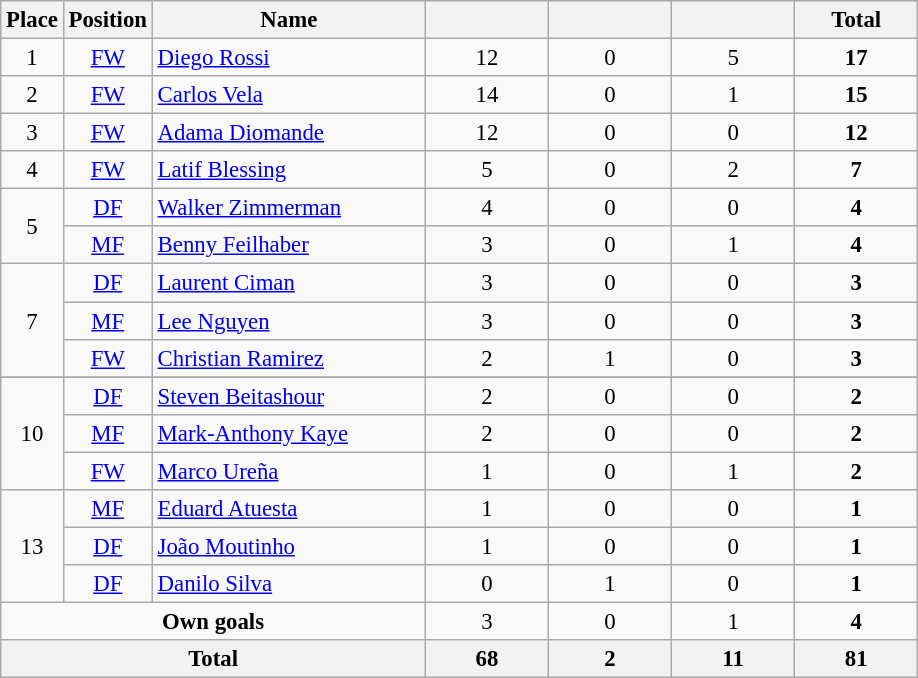<table class="wikitable" style="font-size: 95%; text-align: center;">
<tr>
<th width=30>Place</th>
<th width=30>Position</th>
<th width=175>Name</th>
<th width=75></th>
<th width=75></th>
<th width=75></th>
<th width=75><strong>Total</strong></th>
</tr>
<tr>
<td>1</td>
<td><a href='#'>FW</a></td>
<td align="left"> <a href='#'>Diego Rossi</a></td>
<td>12</td>
<td>0</td>
<td>5</td>
<td><strong>17</strong></td>
</tr>
<tr>
<td>2</td>
<td><a href='#'>FW</a></td>
<td align="left"> <a href='#'>Carlos Vela</a></td>
<td>14</td>
<td>0</td>
<td>1</td>
<td><strong>15</strong></td>
</tr>
<tr>
<td>3</td>
<td><a href='#'>FW</a></td>
<td align="left"> <a href='#'>Adama Diomande</a></td>
<td>12</td>
<td>0</td>
<td>0</td>
<td><strong>12</strong></td>
</tr>
<tr>
<td>4</td>
<td><a href='#'>FW</a></td>
<td align="left"> <a href='#'>Latif Blessing</a></td>
<td>5</td>
<td>0</td>
<td>2</td>
<td><strong>7</strong></td>
</tr>
<tr>
<td rowspan="2">5</td>
<td><a href='#'>DF</a></td>
<td align="left"> <a href='#'>Walker Zimmerman</a></td>
<td>4</td>
<td>0</td>
<td>0</td>
<td><strong>4</strong></td>
</tr>
<tr>
<td><a href='#'>MF</a></td>
<td align="left"> <a href='#'>Benny Feilhaber</a></td>
<td>3</td>
<td>0</td>
<td>1</td>
<td><strong>4</strong></td>
</tr>
<tr>
<td rowspan="3">7</td>
<td><a href='#'>DF</a></td>
<td align="left"> <a href='#'>Laurent Ciman</a></td>
<td>3</td>
<td>0</td>
<td>0</td>
<td><strong>3</strong></td>
</tr>
<tr>
<td><a href='#'>MF</a></td>
<td align="left"> <a href='#'>Lee Nguyen</a></td>
<td>3</td>
<td>0</td>
<td>0</td>
<td><strong>3</strong></td>
</tr>
<tr>
<td><a href='#'>FW</a></td>
<td align="left"> <a href='#'>Christian Ramirez</a></td>
<td>2</td>
<td>1</td>
<td>0</td>
<td><strong>3</strong></td>
</tr>
<tr>
</tr>
<tr>
<td rowspan="3">10</td>
<td><a href='#'>DF</a></td>
<td align="left"> <a href='#'>Steven Beitashour</a></td>
<td>2</td>
<td>0</td>
<td>0</td>
<td><strong>2</strong></td>
</tr>
<tr>
<td><a href='#'>MF</a></td>
<td align="left"> <a href='#'>Mark-Anthony Kaye</a></td>
<td>2</td>
<td>0</td>
<td>0</td>
<td><strong>2</strong></td>
</tr>
<tr>
<td><a href='#'>FW</a></td>
<td align="left"> <a href='#'>Marco Ureña</a></td>
<td>1</td>
<td>0</td>
<td>1</td>
<td><strong>2</strong></td>
</tr>
<tr>
<td rowspan="3">13</td>
<td><a href='#'>MF</a></td>
<td align="left"> <a href='#'>Eduard Atuesta</a></td>
<td>1</td>
<td>0</td>
<td>0</td>
<td><strong>1</strong></td>
</tr>
<tr>
<td><a href='#'>DF</a></td>
<td align="left"> <a href='#'>João Moutinho</a></td>
<td>1</td>
<td>0</td>
<td>0</td>
<td><strong>1</strong></td>
</tr>
<tr>
<td><a href='#'>DF</a></td>
<td align="left"> <a href='#'>Danilo Silva</a></td>
<td>0</td>
<td>1</td>
<td>0</td>
<td><strong>1</strong></td>
</tr>
<tr>
<td colspan="3"><strong>Own goals</strong></td>
<td>3</td>
<td>0</td>
<td>1</td>
<td><strong>4</strong></td>
</tr>
<tr>
<th colspan="3">Total</th>
<th>68</th>
<th>2</th>
<th>11</th>
<th>81</th>
</tr>
</table>
